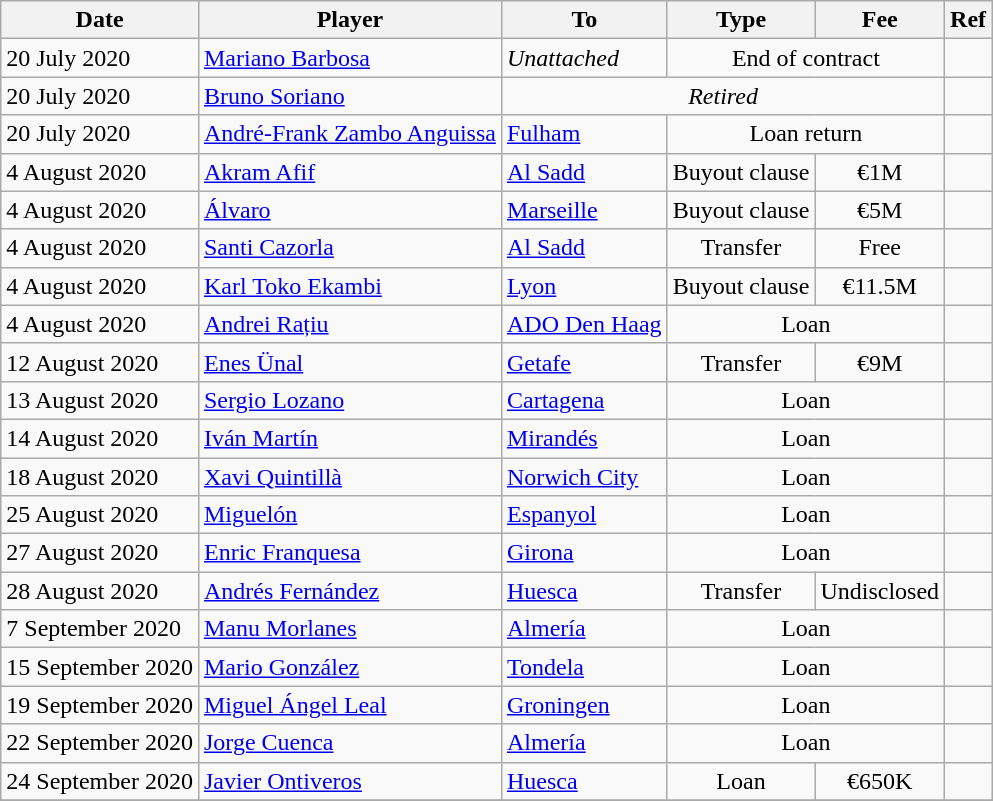<table class="wikitable">
<tr>
<th>Date</th>
<th>Player</th>
<th>To</th>
<th>Type</th>
<th>Fee</th>
<th>Ref</th>
</tr>
<tr>
<td>20 July 2020</td>
<td> <a href='#'>Mariano Barbosa</a></td>
<td><em>Unattached</em></td>
<td align=center colspan=2>End of contract</td>
<td align=center></td>
</tr>
<tr>
<td>20 July 2020</td>
<td> <a href='#'>Bruno Soriano</a></td>
<td colspan=3 align=center><em>Retired</em></td>
<td></td>
</tr>
<tr>
<td>20 July 2020</td>
<td> <a href='#'>André-Frank Zambo Anguissa</a></td>
<td> <a href='#'>Fulham</a></td>
<td align=center colspan=2>Loan return</td>
<td align=center></td>
</tr>
<tr>
<td>4 August 2020</td>
<td> <a href='#'>Akram Afif</a></td>
<td> <a href='#'>Al Sadd</a></td>
<td align=center>Buyout clause</td>
<td align=center>€1M</td>
<td align=center></td>
</tr>
<tr>
<td>4 August 2020</td>
<td> <a href='#'>Álvaro</a></td>
<td> <a href='#'>Marseille</a></td>
<td align=center>Buyout clause</td>
<td align=center>€5M</td>
<td align=center></td>
</tr>
<tr>
<td>4 August 2020</td>
<td> <a href='#'>Santi Cazorla</a></td>
<td> <a href='#'>Al Sadd</a></td>
<td align=center>Transfer</td>
<td align=center>Free</td>
<td align=center></td>
</tr>
<tr>
<td>4 August 2020</td>
<td> <a href='#'>Karl Toko Ekambi</a></td>
<td> <a href='#'>Lyon</a></td>
<td align=center>Buyout clause</td>
<td align=center>€11.5M</td>
<td align=center></td>
</tr>
<tr>
<td>4 August 2020</td>
<td> <a href='#'>Andrei Rațiu</a></td>
<td> <a href='#'>ADO Den Haag</a></td>
<td align=center colspan=2>Loan</td>
<td align=center></td>
</tr>
<tr>
<td>12 August 2020</td>
<td> <a href='#'>Enes Ünal</a></td>
<td><a href='#'>Getafe</a></td>
<td align=center>Transfer</td>
<td align=center>€9M</td>
<td align=center></td>
</tr>
<tr>
<td>13 August 2020</td>
<td> <a href='#'>Sergio Lozano</a></td>
<td><a href='#'>Cartagena</a></td>
<td align=center colspan=2>Loan</td>
<td align=center></td>
</tr>
<tr>
<td>14 August 2020</td>
<td> <a href='#'>Iván Martín</a></td>
<td><a href='#'>Mirandés</a></td>
<td align=center colspan=2>Loan</td>
<td align=center></td>
</tr>
<tr>
<td>18 August 2020</td>
<td> <a href='#'>Xavi Quintillà</a></td>
<td> <a href='#'>Norwich City</a></td>
<td align=center colspan=2>Loan</td>
<td align=center></td>
</tr>
<tr>
<td>25 August 2020</td>
<td> <a href='#'>Miguelón</a></td>
<td><a href='#'>Espanyol</a></td>
<td align=center colspan=2>Loan</td>
<td align=center></td>
</tr>
<tr>
<td>27 August 2020</td>
<td> <a href='#'>Enric Franquesa</a></td>
<td><a href='#'>Girona</a></td>
<td align=center colspan=2>Loan</td>
<td align=center></td>
</tr>
<tr>
<td>28 August 2020</td>
<td> <a href='#'>Andrés Fernández</a></td>
<td><a href='#'>Huesca</a></td>
<td align=center>Transfer</td>
<td align=center>Undisclosed</td>
<td align=center></td>
</tr>
<tr>
<td>7 September 2020</td>
<td> <a href='#'>Manu Morlanes</a></td>
<td><a href='#'>Almería</a></td>
<td align=center colspan=2>Loan</td>
<td align=center></td>
</tr>
<tr>
<td>15 September 2020</td>
<td> <a href='#'>Mario González</a></td>
<td> <a href='#'>Tondela</a></td>
<td align=center colspan=2>Loan</td>
<td align=center></td>
</tr>
<tr>
<td>19 September 2020</td>
<td> <a href='#'>Miguel Ángel Leal</a></td>
<td> <a href='#'>Groningen</a></td>
<td align=center colspan=2>Loan</td>
<td align=center></td>
</tr>
<tr>
<td>22 September 2020</td>
<td> <a href='#'>Jorge Cuenca</a></td>
<td><a href='#'>Almería</a></td>
<td align=center colspan=2>Loan</td>
<td align=center></td>
</tr>
<tr>
<td>24 September 2020</td>
<td> <a href='#'>Javier Ontiveros</a></td>
<td><a href='#'>Huesca</a></td>
<td align=center>Loan</td>
<td align=center>€650K</td>
<td align=center></td>
</tr>
<tr>
</tr>
</table>
